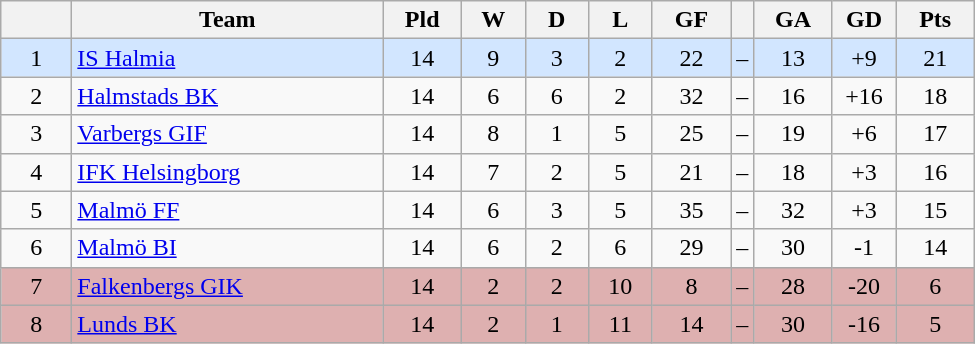<table class="wikitable" style="text-align: center;">
<tr>
<th style="width: 40px;"></th>
<th style="width: 200px;">Team</th>
<th style="width: 45px;">Pld</th>
<th style="width: 35px;">W</th>
<th style="width: 35px;">D</th>
<th style="width: 35px;">L</th>
<th style="width: 45px;">GF</th>
<th></th>
<th style="width: 45px;">GA</th>
<th style="width: 35px;">GD</th>
<th style="width: 45px;">Pts</th>
</tr>
<tr style="background: #d2e6ff">
<td>1</td>
<td style="text-align: left;"><a href='#'>IS Halmia</a></td>
<td>14</td>
<td>9</td>
<td>3</td>
<td>2</td>
<td>22</td>
<td>–</td>
<td>13</td>
<td>+9</td>
<td>21</td>
</tr>
<tr>
<td>2</td>
<td style="text-align: left;"><a href='#'>Halmstads BK</a></td>
<td>14</td>
<td>6</td>
<td>6</td>
<td>2</td>
<td>32</td>
<td>–</td>
<td>16</td>
<td>+16</td>
<td>18</td>
</tr>
<tr>
<td>3</td>
<td style="text-align: left;"><a href='#'>Varbergs GIF</a></td>
<td>14</td>
<td>8</td>
<td>1</td>
<td>5</td>
<td>25</td>
<td>–</td>
<td>19</td>
<td>+6</td>
<td>17</td>
</tr>
<tr>
<td>4</td>
<td style="text-align: left;"><a href='#'>IFK Helsingborg</a></td>
<td>14</td>
<td>7</td>
<td>2</td>
<td>5</td>
<td>21</td>
<td>–</td>
<td>18</td>
<td>+3</td>
<td>16</td>
</tr>
<tr>
<td>5</td>
<td style="text-align: left;"><a href='#'>Malmö FF</a></td>
<td>14</td>
<td>6</td>
<td>3</td>
<td>5</td>
<td>35</td>
<td>–</td>
<td>32</td>
<td>+3</td>
<td>15</td>
</tr>
<tr>
<td>6</td>
<td style="text-align: left;"><a href='#'>Malmö BI</a></td>
<td>14</td>
<td>6</td>
<td>2</td>
<td>6</td>
<td>29</td>
<td>–</td>
<td>30</td>
<td>-1</td>
<td>14</td>
</tr>
<tr style="background: #deb0b0">
<td>7</td>
<td style="text-align: left;"><a href='#'>Falkenbergs GIK</a></td>
<td>14</td>
<td>2</td>
<td>2</td>
<td>10</td>
<td>8</td>
<td>–</td>
<td>28</td>
<td>-20</td>
<td>6</td>
</tr>
<tr style="background: #deb0b0">
<td>8</td>
<td style="text-align: left;"><a href='#'>Lunds BK</a></td>
<td>14</td>
<td>2</td>
<td>1</td>
<td>11</td>
<td>14</td>
<td>–</td>
<td>30</td>
<td>-16</td>
<td>5</td>
</tr>
</table>
